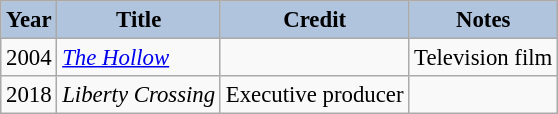<table class="wikitable" style="font-size:95%;">
<tr>
<th style="background:#B0C4DE;">Year</th>
<th style="background:#B0C4DE;">Title</th>
<th style="background:#B0C4DE;">Credit</th>
<th style="background:#B0C4DE;">Notes</th>
</tr>
<tr>
<td>2004</td>
<td><em><a href='#'>The Hollow</a></em></td>
<td></td>
<td>Television film</td>
</tr>
<tr>
<td>2018</td>
<td><em>Liberty Crossing</em></td>
<td>Executive producer</td>
<td></td>
</tr>
</table>
